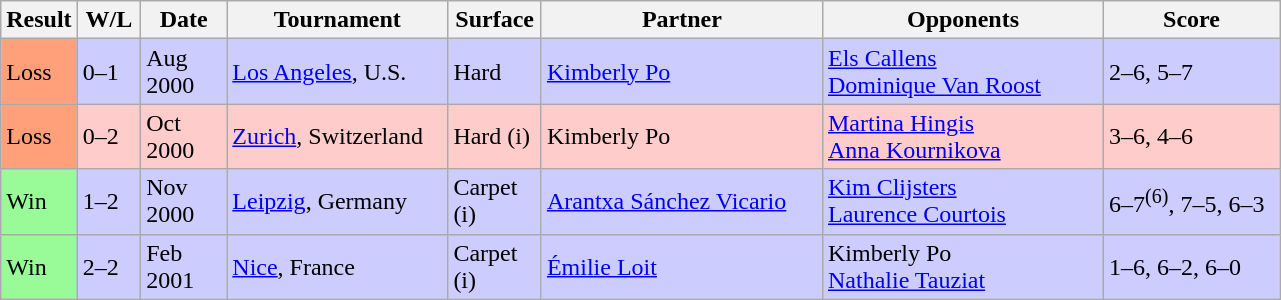<table class="sortable wikitable">
<tr>
<th style="width:40px">Result</th>
<th style="width:35px" class="unsortable">W/L</th>
<th style="width:50px">Date</th>
<th style="width:140px">Tournament</th>
<th style="width:55px">Surface</th>
<th style="width:180px">Partner</th>
<th style="width:180px">Opponents</th>
<th style="width:110px" class="unsortable">Score</th>
</tr>
<tr bgcolor="#ccccff">
<td style="background:#ffa07a;">Loss</td>
<td>0–1</td>
<td>Aug 2000</td>
<td><a href='#'>Los Angeles</a>, U.S.</td>
<td>Hard</td>
<td> <a href='#'>Kimberly Po</a></td>
<td> <a href='#'>Els Callens</a> <br>  <a href='#'>Dominique Van Roost</a></td>
<td>2–6, 5–7</td>
</tr>
<tr bgcolor="#ffcccc">
<td style="background:#ffa07a;">Loss</td>
<td>0–2</td>
<td>Oct 2000</td>
<td><a href='#'>Zurich</a>, Switzerland</td>
<td>Hard (i)</td>
<td> Kimberly Po</td>
<td> <a href='#'>Martina Hingis</a> <br>  <a href='#'>Anna Kournikova</a></td>
<td>3–6, 4–6</td>
</tr>
<tr bgcolor="#ccccff">
<td style="background:#98fb98;">Win</td>
<td>1–2</td>
<td>Nov 2000</td>
<td><a href='#'>Leipzig</a>, Germany</td>
<td>Carpet (i)</td>
<td> <a href='#'>Arantxa Sánchez Vicario</a></td>
<td> <a href='#'>Kim Clijsters</a> <br>  <a href='#'>Laurence Courtois</a></td>
<td>6–7<sup>(6)</sup>, 7–5, 6–3</td>
</tr>
<tr bgcolor="#ccccff">
<td style="background:#98fb98;">Win</td>
<td>2–2</td>
<td>Feb 2001</td>
<td><a href='#'>Nice</a>, France</td>
<td>Carpet (i)</td>
<td> <a href='#'>Émilie Loit</a></td>
<td> Kimberly Po <br>  <a href='#'>Nathalie Tauziat</a></td>
<td>1–6, 6–2, 6–0</td>
</tr>
</table>
